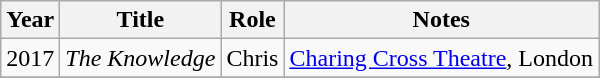<table class="wikitable sortable">
<tr>
<th>Year</th>
<th>Title</th>
<th>Role</th>
<th class="unsortable">Notes</th>
</tr>
<tr>
<td>2017</td>
<td><em>The Knowledge</em></td>
<td>Chris</td>
<td><a href='#'>Charing Cross Theatre</a>, London</td>
</tr>
<tr>
</tr>
</table>
